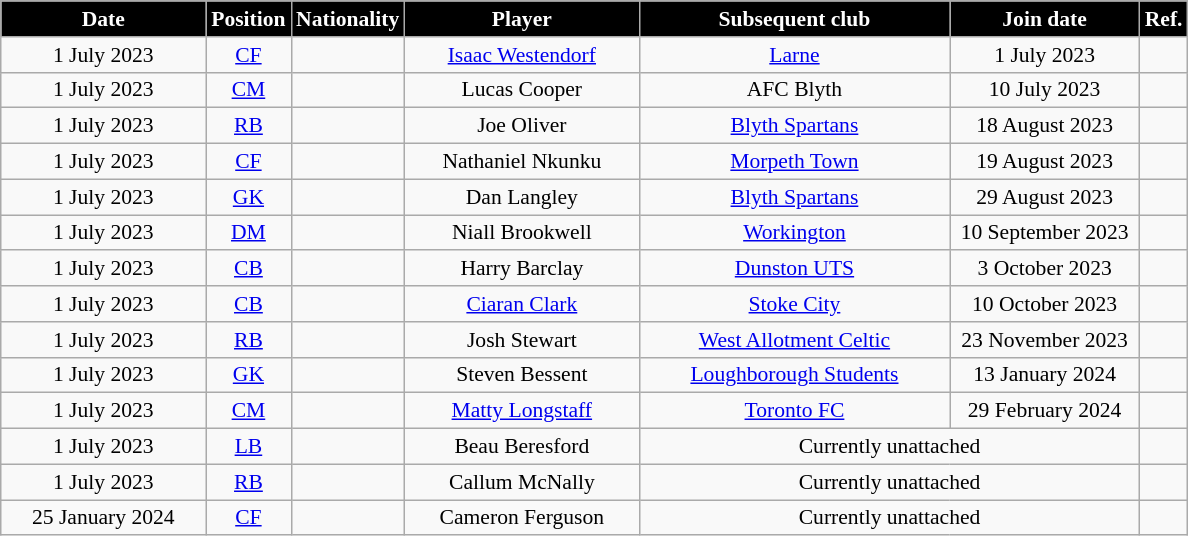<table class="wikitable" style="text-align:center;font-size:90%">
<tr>
<th style="background:black;color:#FFFFFF;width:130px">Date</th>
<th style="background:black;color:#FFFFFF;width:50px">Position</th>
<th style="background:black;color:#FFFFFF;width:50px">Nationality</th>
<th style="background:black;color:#FFFFFF;width:150px">Player</th>
<th style="background:black;color:#FFFFFF;width:200px">Subsequent club</th>
<th style="background:black;color:#FFFFFF;width:120px">Join date</th>
<th style="background:black;color:#FFFFFF;width:25px">Ref.</th>
</tr>
<tr>
<td>1 July 2023</td>
<td><a href='#'>CF</a></td>
<td></td>
<td><a href='#'>Isaac Westendorf</a></td>
<td> <a href='#'>Larne</a></td>
<td>1 July 2023</td>
<td></td>
</tr>
<tr>
<td>1 July 2023</td>
<td><a href='#'>CM</a></td>
<td></td>
<td>Lucas Cooper</td>
<td> AFC Blyth</td>
<td>10 July 2023</td>
<td></td>
</tr>
<tr>
<td>1 July 2023</td>
<td><a href='#'>RB</a></td>
<td></td>
<td>Joe Oliver</td>
<td> <a href='#'>Blyth Spartans</a></td>
<td>18 August 2023</td>
<td></td>
</tr>
<tr>
<td>1 July 2023</td>
<td><a href='#'>CF</a></td>
<td></td>
<td>Nathaniel Nkunku</td>
<td> <a href='#'>Morpeth Town</a></td>
<td>19 August 2023</td>
<td></td>
</tr>
<tr>
<td>1 July 2023</td>
<td><a href='#'>GK</a></td>
<td></td>
<td>Dan Langley</td>
<td> <a href='#'>Blyth Spartans</a></td>
<td>29 August 2023</td>
<td></td>
</tr>
<tr>
<td>1 July 2023</td>
<td><a href='#'>DM</a></td>
<td></td>
<td>Niall Brookwell</td>
<td> <a href='#'>Workington</a></td>
<td>10 September 2023</td>
<td></td>
</tr>
<tr>
<td>1 July 2023</td>
<td><a href='#'>CB</a></td>
<td></td>
<td>Harry Barclay</td>
<td> <a href='#'>Dunston UTS</a></td>
<td>3 October 2023</td>
<td></td>
</tr>
<tr>
<td>1 July 2023</td>
<td><a href='#'>CB</a></td>
<td></td>
<td><a href='#'>Ciaran Clark</a></td>
<td> <a href='#'>Stoke City</a></td>
<td>10 October 2023</td>
<td></td>
</tr>
<tr>
<td>1 July 2023</td>
<td><a href='#'>RB</a></td>
<td></td>
<td>Josh Stewart</td>
<td> <a href='#'>West Allotment Celtic</a></td>
<td>23 November 2023</td>
<td></td>
</tr>
<tr>
<td>1 July 2023</td>
<td><a href='#'>GK</a></td>
<td></td>
<td>Steven Bessent</td>
<td> <a href='#'>Loughborough Students</a></td>
<td>13 January 2024</td>
<td></td>
</tr>
<tr>
<td>1 July 2023</td>
<td><a href='#'>CM</a></td>
<td></td>
<td><a href='#'>Matty Longstaff</a></td>
<td> <a href='#'>Toronto FC</a></td>
<td>29 February 2024</td>
<td></td>
</tr>
<tr>
<td>1 July 2023</td>
<td><a href='#'>LB</a></td>
<td></td>
<td>Beau Beresford</td>
<td colspan="2">Currently unattached</td>
<td></td>
</tr>
<tr>
<td>1 July 2023</td>
<td><a href='#'>RB</a></td>
<td></td>
<td>Callum McNally</td>
<td colspan="2">Currently unattached</td>
<td></td>
</tr>
<tr>
<td>25 January 2024</td>
<td><a href='#'>CF</a></td>
<td></td>
<td>Cameron Ferguson</td>
<td colspan="2">Currently unattached</td>
<td></td>
</tr>
</table>
